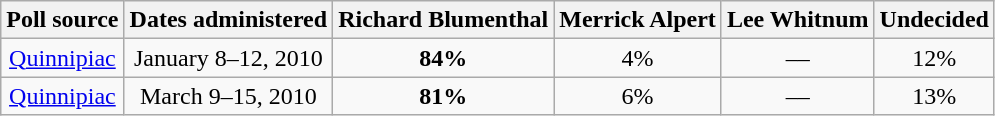<table class="wikitable" style="text-align:center">
<tr valign=bottom>
<th>Poll source</th>
<th>Dates administered</th>
<th>Richard Blumenthal</th>
<th>Merrick Alpert</th>
<th>Lee Whitnum</th>
<th>Undecided</th>
</tr>
<tr>
<td><a href='#'>Quinnipiac</a></td>
<td>January 8–12, 2010</td>
<td><strong>84%</strong></td>
<td>4%</td>
<td>––</td>
<td>12%</td>
</tr>
<tr>
<td><a href='#'>Quinnipiac</a></td>
<td>March 9–15, 2010</td>
<td><strong>81%</strong></td>
<td>6%</td>
<td>––</td>
<td>13%</td>
</tr>
</table>
